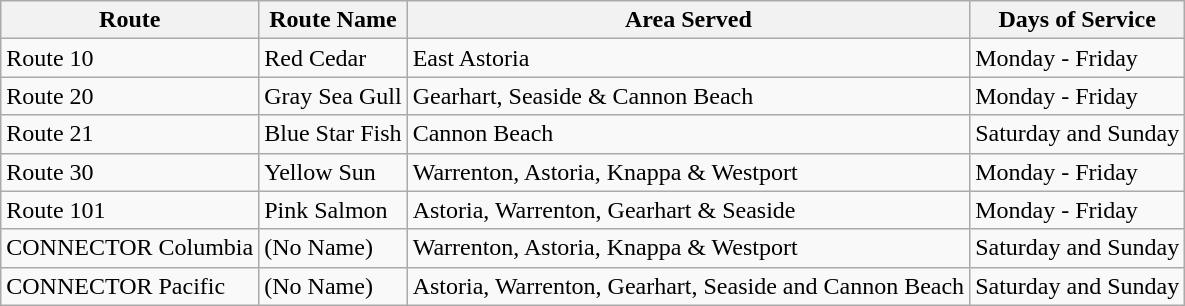<table class="wikitable">
<tr>
<th>Route</th>
<th>Route Name</th>
<th>Area Served</th>
<th>Days of Service</th>
</tr>
<tr>
<td>Route 10</td>
<td>Red Cedar</td>
<td>East Astoria</td>
<td>Monday - Friday</td>
</tr>
<tr>
<td>Route 20</td>
<td>Gray Sea Gull</td>
<td>Gearhart, Seaside & Cannon Beach</td>
<td>Monday - Friday</td>
</tr>
<tr>
<td>Route 21</td>
<td>Blue Star Fish</td>
<td>Cannon Beach</td>
<td>Saturday and Sunday</td>
</tr>
<tr>
<td>Route 30</td>
<td>Yellow Sun</td>
<td>Warrenton, Astoria, Knappa & Westport</td>
<td>Monday - Friday</td>
</tr>
<tr>
<td>Route 101</td>
<td>Pink Salmon</td>
<td>Astoria, Warrenton, Gearhart & Seaside</td>
<td>Monday - Friday</td>
</tr>
<tr>
<td>CONNECTOR Columbia</td>
<td>(No Name)</td>
<td>Warrenton, Astoria, Knappa & Westport</td>
<td>Saturday and Sunday</td>
</tr>
<tr>
<td>CONNECTOR Pacific</td>
<td>(No Name)</td>
<td>Astoria, Warrenton, Gearhart, Seaside and Cannon Beach</td>
<td>Saturday and Sunday</td>
</tr>
</table>
